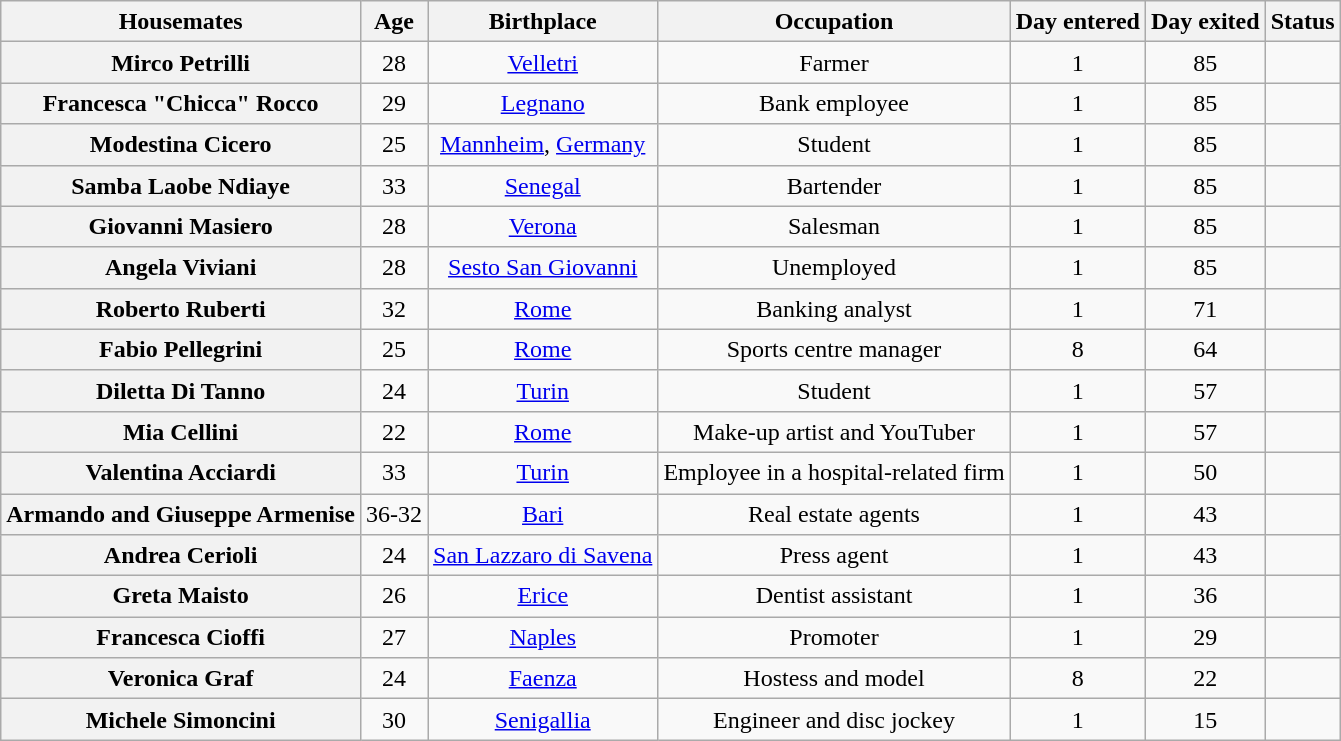<table class="wikitable sortable" style="text-align:center; line-height:20px; width:auto;">
<tr>
<th>Housemates</th>
<th>Age</th>
<th>Birthplace</th>
<th>Occupation</th>
<th>Day entered</th>
<th>Day exited</th>
<th>Status</th>
</tr>
<tr>
<th>Mirco Petrilli</th>
<td>28</td>
<td><a href='#'>Velletri</a></td>
<td>Farmer</td>
<td>1</td>
<td>85</td>
<td></td>
</tr>
<tr>
<th>Francesca "Chicca" Rocco</th>
<td>29</td>
<td><a href='#'>Legnano</a></td>
<td>Bank employee</td>
<td>1</td>
<td>85</td>
<td></td>
</tr>
<tr>
<th>Modestina Cicero</th>
<td>25</td>
<td><a href='#'>Mannheim</a>, <a href='#'>Germany</a></td>
<td>Student</td>
<td>1</td>
<td>85</td>
<td></td>
</tr>
<tr>
<th>Samba Laobe Ndiaye</th>
<td>33</td>
<td><a href='#'>Senegal</a></td>
<td>Bartender</td>
<td>1</td>
<td>85</td>
<td></td>
</tr>
<tr>
<th>Giovanni Masiero</th>
<td>28</td>
<td><a href='#'>Verona</a></td>
<td>Salesman</td>
<td>1</td>
<td>85</td>
<td></td>
</tr>
<tr>
<th>Angela Viviani</th>
<td>28</td>
<td><a href='#'>Sesto San Giovanni</a></td>
<td>Unemployed</td>
<td>1</td>
<td>85</td>
<td></td>
</tr>
<tr>
<th>Roberto Ruberti</th>
<td>32</td>
<td><a href='#'>Rome</a></td>
<td>Banking analyst</td>
<td>1</td>
<td>71</td>
<td></td>
</tr>
<tr>
<th>Fabio Pellegrini</th>
<td>25</td>
<td><a href='#'>Rome</a></td>
<td>Sports centre manager</td>
<td>8</td>
<td>64</td>
<td></td>
</tr>
<tr>
<th>Diletta Di Tanno</th>
<td>24</td>
<td><a href='#'>Turin</a></td>
<td>Student</td>
<td>1</td>
<td>57</td>
<td></td>
</tr>
<tr>
<th>Mia Cellini</th>
<td>22</td>
<td><a href='#'>Rome</a></td>
<td>Make-up artist and YouTuber</td>
<td>1</td>
<td>57</td>
<td></td>
</tr>
<tr>
<th>Valentina Acciardi</th>
<td>33</td>
<td><a href='#'>Turin</a></td>
<td>Employee in a hospital-related firm</td>
<td>1</td>
<td>50</td>
<td></td>
</tr>
<tr>
<th>Armando and Giuseppe Armenise</th>
<td>36-32</td>
<td><a href='#'>Bari</a></td>
<td>Real estate agents</td>
<td>1</td>
<td>43</td>
<td></td>
</tr>
<tr>
<th>Andrea Cerioli</th>
<td>24</td>
<td><a href='#'>San Lazzaro di Savena</a></td>
<td>Press agent</td>
<td>1</td>
<td>43</td>
<td></td>
</tr>
<tr>
<th>Greta Maisto</th>
<td>26</td>
<td><a href='#'>Erice</a></td>
<td>Dentist assistant</td>
<td>1</td>
<td>36</td>
<td></td>
</tr>
<tr>
<th>Francesca Cioffi</th>
<td>27</td>
<td><a href='#'>Naples</a></td>
<td>Promoter</td>
<td>1</td>
<td>29</td>
<td></td>
</tr>
<tr>
<th>Veronica Graf</th>
<td>24</td>
<td><a href='#'>Faenza</a></td>
<td>Hostess and model</td>
<td>8</td>
<td>22</td>
<td></td>
</tr>
<tr>
<th>Michele Simoncini</th>
<td>30</td>
<td><a href='#'>Senigallia</a></td>
<td>Engineer and disc jockey</td>
<td>1</td>
<td>15</td>
<td></td>
</tr>
</table>
